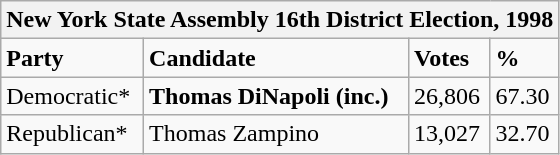<table class="wikitable">
<tr>
<th colspan="4">New York State Assembly 16th District Election, 1998</th>
</tr>
<tr>
<td><strong>Party</strong></td>
<td><strong>Candidate</strong></td>
<td><strong>Votes</strong></td>
<td><strong>%</strong></td>
</tr>
<tr>
<td>Democratic*</td>
<td><strong>Thomas DiNapoli (inc.)</strong></td>
<td>26,806</td>
<td>67.30</td>
</tr>
<tr>
<td>Republican*</td>
<td>Thomas Zampino</td>
<td>13,027</td>
<td>32.70</td>
</tr>
</table>
